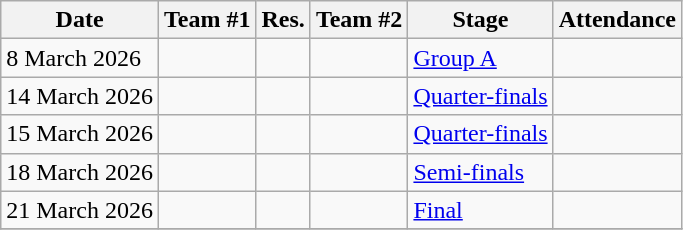<table class="wikitable">
<tr>
<th>Date</th>
<th>Team #1</th>
<th>Res.</th>
<th>Team #2</th>
<th>Stage</th>
<th>Attendance</th>
</tr>
<tr>
<td>8 March 2026</td>
<td></td>
<td></td>
<td></td>
<td><a href='#'>Group A</a></td>
<td></td>
</tr>
<tr>
<td>14 March 2026</td>
<td></td>
<td></td>
<td></td>
<td><a href='#'>Quarter-finals</a></td>
<td></td>
</tr>
<tr>
<td>15 March 2026</td>
<td></td>
<td></td>
<td></td>
<td><a href='#'>Quarter-finals</a></td>
<td></td>
</tr>
<tr>
<td>18 March 2026</td>
<td></td>
<td></td>
<td></td>
<td><a href='#'>Semi-finals</a></td>
<td></td>
</tr>
<tr>
<td>21 March 2026</td>
<td></td>
<td></td>
<td></td>
<td><a href='#'>Final</a></td>
<td></td>
</tr>
<tr>
</tr>
</table>
